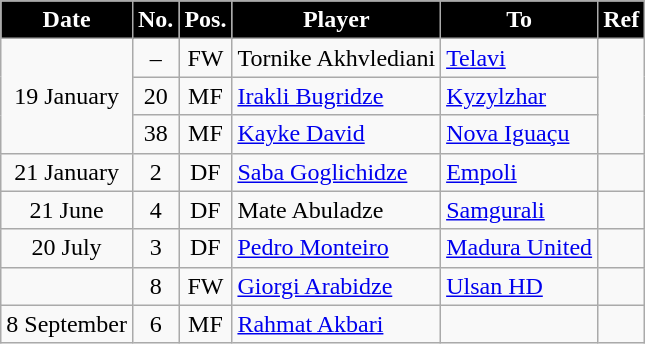<table class="wikitable plainrowheaders sortable" sortable" style="text-align:center">
<tr>
<th scope="col" style="background-color:#000000;color:#FFFFFF">Date</th>
<th scope="col" style="background-color:#000000;color:#FFFFFF">No.</th>
<th scope="col" style="background-color:#000000;color:#FFFFFF">Pos.</th>
<th scope="col" style="background-color:#000000;color:#FFFFFF">Player</th>
<th scope="col" style="background-color:#000000;color:#FFFFFF">To</th>
<th scope="col" class="unsortable" style="background-color:#000000;color:#FFFFFF">Ref</th>
</tr>
<tr>
<td rowspan="3">19 January</td>
<td>–</td>
<td>FW</td>
<td align=left> Tornike Akhvlediani</td>
<td align=left> <a href='#'>Telavi</a></td>
<td rowspan="3"></td>
</tr>
<tr>
<td>20</td>
<td>MF</td>
<td align=left> <a href='#'>Irakli Bugridze</a></td>
<td align=left> <a href='#'>Kyzylzhar</a></td>
</tr>
<tr>
<td>38</td>
<td>MF</td>
<td align=left> <a href='#'>Kayke David</a></td>
<td align=left> <a href='#'>Nova Iguaçu</a></td>
</tr>
<tr>
<td>21 January</td>
<td>2</td>
<td>DF</td>
<td align=left> <a href='#'>Saba Goglichidze</a></td>
<td align=left> <a href='#'>Empoli</a></td>
<td></td>
</tr>
<tr>
<td>21 June</td>
<td>4</td>
<td>DF</td>
<td align=left> Mate Abuladze</td>
<td align=left> <a href='#'>Samgurali</a></td>
<td></td>
</tr>
<tr>
<td>20 July</td>
<td>3</td>
<td>DF</td>
<td align=left> <a href='#'>Pedro Monteiro</a></td>
<td align=left> <a href='#'>Madura United</a></td>
<td></td>
</tr>
<tr>
<td></td>
<td>8</td>
<td>FW</td>
<td align=left> <a href='#'>Giorgi Arabidze</a></td>
<td align=left> <a href='#'>Ulsan HD</a></td>
<td></td>
</tr>
<tr>
<td>8 September</td>
<td>6</td>
<td>MF</td>
<td align=left> <a href='#'>Rahmat Akbari</a></td>
<td></td>
<td></td>
</tr>
</table>
